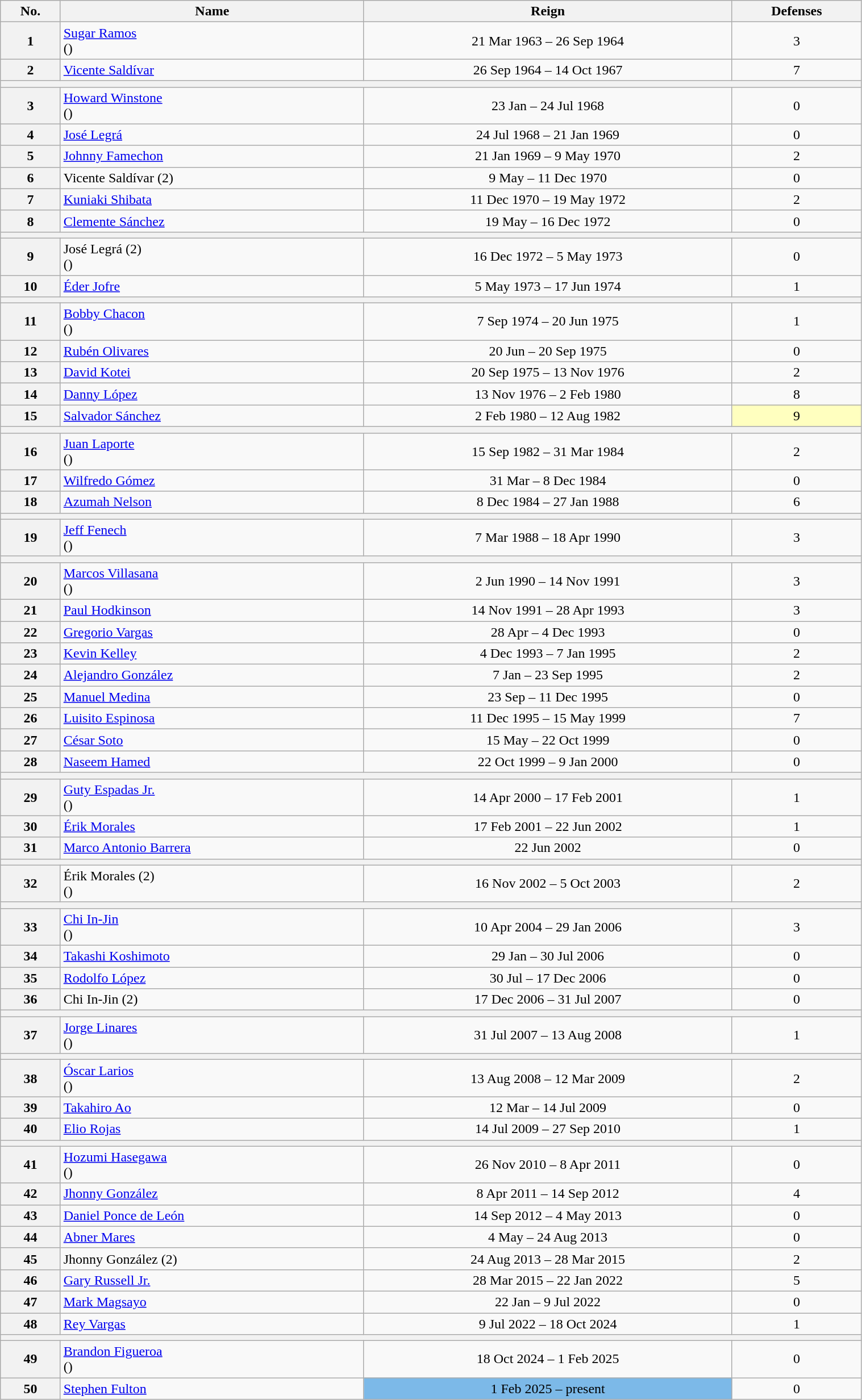<table class="wikitable sortable" style="width:80%;">
<tr>
<th>No.</th>
<th>Name</th>
<th>Reign</th>
<th>Defenses</th>
</tr>
<tr>
<th>1</th>
<td align="left"><a href='#'>Sugar Ramos</a><br>()</td>
<td style="text-align:center;">21 Mar 1963 – 26 Sep 1964</td>
<td style="text-align:center;">3</td>
</tr>
<tr>
<th>2</th>
<td align="left"><a href='#'>Vicente Saldívar</a></td>
<td style="text-align:center;">26 Sep 1964 – 14 Oct 1967</td>
<td style="text-align:center;">7</td>
</tr>
<tr>
<th colspan=4></th>
</tr>
<tr>
<th>3</th>
<td align="left"><a href='#'>Howard Winstone</a><br>()</td>
<td style="text-align:center;">23 Jan – 24 Jul 1968</td>
<td style="text-align:center;">0</td>
</tr>
<tr>
<th>4</th>
<td align="left"><a href='#'>José Legrá</a></td>
<td style="text-align:center;">24 Jul 1968 – 21 Jan 1969</td>
<td style="text-align:center;">0</td>
</tr>
<tr>
<th>5</th>
<td align="left"><a href='#'>Johnny Famechon</a></td>
<td style="text-align:center;">21 Jan 1969 – 9 May 1970</td>
<td style="text-align:center;">2</td>
</tr>
<tr>
<th>6</th>
<td align="left">Vicente Saldívar (2)</td>
<td style="text-align:center;">9 May – 11 Dec 1970</td>
<td style="text-align:center;">0</td>
</tr>
<tr>
<th>7</th>
<td align="left"><a href='#'>Kuniaki Shibata</a></td>
<td style="text-align:center;">11 Dec 1970 – 19 May 1972</td>
<td style="text-align:center;">2</td>
</tr>
<tr>
<th>8</th>
<td align="left"><a href='#'>Clemente Sánchez</a></td>
<td style="text-align:center;">19 May – 16 Dec 1972</td>
<td style="text-align:center;">0</td>
</tr>
<tr align=center>
<th colspan=4></th>
</tr>
<tr>
<th>9</th>
<td align="left">José Legrá (2)<br>()</td>
<td style="text-align:center;">16 Dec 1972 – 5 May 1973</td>
<td style="text-align:center;">0</td>
</tr>
<tr>
<th>10</th>
<td align="left"><a href='#'>Éder Jofre</a></td>
<td style="text-align:center;">5 May 1973 – 17 Jun 1974</td>
<td style="text-align:center;">1</td>
</tr>
<tr>
<th colspan=4></th>
</tr>
<tr>
<th>11</th>
<td align="left"><a href='#'>Bobby Chacon</a><br>()</td>
<td style="text-align:center;">7 Sep 1974 – 20 Jun 1975</td>
<td style="text-align:center;">1</td>
</tr>
<tr>
<th>12</th>
<td align="left"><a href='#'>Rubén Olivares</a></td>
<td style="text-align:center;">20 Jun – 20 Sep 1975</td>
<td style="text-align:center;">0</td>
</tr>
<tr>
<th>13</th>
<td align="left"><a href='#'>David Kotei</a></td>
<td style="text-align:center;">20 Sep 1975 – 13 Nov 1976</td>
<td style="text-align:center;">2</td>
</tr>
<tr>
<th>14</th>
<td align="left"><a href='#'>Danny López</a></td>
<td style="text-align:center;">13 Nov 1976 – 2 Feb 1980</td>
<td style="text-align:center;">8</td>
</tr>
<tr>
<th>15</th>
<td align="left"><a href='#'>Salvador Sánchez</a></td>
<td style="text-align:center;">2 Feb 1980 – 12 Aug 1982</td>
<td style="background:#ffffbf; text-align:center;">9</td>
</tr>
<tr align=center>
<th colspan=4></th>
</tr>
<tr>
<th>16</th>
<td align="left"><a href='#'>Juan Laporte</a><br>()</td>
<td style="text-align:center;">15 Sep 1982 – 31 Mar 1984</td>
<td style="text-align:center;">2</td>
</tr>
<tr>
<th>17</th>
<td align="left"><a href='#'>Wilfredo Gómez</a></td>
<td style="text-align:center;">31 Mar – 8 Dec 1984</td>
<td style="text-align:center;">0</td>
</tr>
<tr>
<th>18</th>
<td align="left"><a href='#'>Azumah Nelson</a></td>
<td style="text-align:center;">8 Dec 1984 – 27 Jan 1988</td>
<td style="text-align:center;">6</td>
</tr>
<tr>
<th colspan=4></th>
</tr>
<tr>
<th>19</th>
<td align="left"><a href='#'>Jeff Fenech</a><br>()</td>
<td style="text-align:center;">7 Mar 1988 – 18 Apr 1990</td>
<td style="text-align:center;">3</td>
</tr>
<tr>
<th colspan=4></th>
</tr>
<tr>
<th>20</th>
<td align="left"><a href='#'>Marcos Villasana</a><br>()</td>
<td style="text-align:center;">2 Jun 1990 – 14 Nov 1991</td>
<td style="text-align:center;">3</td>
</tr>
<tr>
<th>21</th>
<td align="left"><a href='#'>Paul Hodkinson</a></td>
<td style="text-align:center;">14 Nov 1991 – 28 Apr 1993</td>
<td style="text-align:center;">3</td>
</tr>
<tr>
<th>22</th>
<td align="left"><a href='#'>Gregorio Vargas</a></td>
<td style="text-align:center;">28 Apr – 4 Dec 1993</td>
<td style="text-align:center;">0</td>
</tr>
<tr>
<th>23</th>
<td align="left"><a href='#'>Kevin Kelley</a></td>
<td style="text-align:center;">4 Dec 1993 – 7 Jan 1995</td>
<td style="text-align:center;">2</td>
</tr>
<tr>
<th>24</th>
<td align="left"><a href='#'>Alejandro González</a></td>
<td style="text-align:center;">7 Jan – 23 Sep 1995</td>
<td style="text-align:center;">2</td>
</tr>
<tr>
<th>25</th>
<td align="left"><a href='#'>Manuel Medina</a></td>
<td style="text-align:center;">23 Sep – 11 Dec 1995</td>
<td style="text-align:center;">0</td>
</tr>
<tr>
<th>26</th>
<td align="left"><a href='#'>Luisito Espinosa</a></td>
<td style="text-align:center;">11 Dec 1995 – 15 May 1999</td>
<td style="text-align:center;">7</td>
</tr>
<tr>
<th>27</th>
<td align="left"><a href='#'>César Soto</a></td>
<td style="text-align:center;">15 May – 22 Oct 1999</td>
<td style="text-align:center;">0</td>
</tr>
<tr>
<th>28</th>
<td align="left"><a href='#'>Naseem Hamed</a></td>
<td style="text-align:center;">22 Oct 1999 – 9 Jan 2000</td>
<td style="text-align:center;">0</td>
</tr>
<tr>
<th colspan=4></th>
</tr>
<tr>
<th>29</th>
<td align="left"><a href='#'>Guty Espadas Jr.</a><br>()</td>
<td style="text-align:center;">14 Apr 2000 – 17 Feb 2001</td>
<td style="text-align:center;">1</td>
</tr>
<tr>
<th>30</th>
<td align="left"><a href='#'>Érik Morales</a></td>
<td style="text-align:center;">17 Feb 2001 – 22 Jun 2002</td>
<td style="text-align:center;">1</td>
</tr>
<tr>
<th>31</th>
<td align="left"><a href='#'>Marco Antonio Barrera</a></td>
<td style="text-align:center;">22 Jun 2002</td>
<td style="text-align:center;">0</td>
</tr>
<tr align=center>
<th colspan=4></th>
</tr>
<tr>
<th>32</th>
<td align="left">Érik Morales (2) <br>()</td>
<td style="text-align:center;">16 Nov 2002 – 5 Oct 2003</td>
<td style="text-align:center;">2</td>
</tr>
<tr align=center>
<th colspan=4></th>
</tr>
<tr>
<th>33</th>
<td align="left"><a href='#'>Chi In-Jin</a><br>()</td>
<td style="text-align:center;">10 Apr 2004 – 29 Jan 2006</td>
<td style="text-align:center;">3</td>
</tr>
<tr>
<th>34</th>
<td align="left"><a href='#'>Takashi Koshimoto</a></td>
<td style="text-align:center;">29 Jan – 30 Jul 2006</td>
<td style="text-align:center;">0</td>
</tr>
<tr>
<th>35</th>
<td align="left"><a href='#'>Rodolfo López</a></td>
<td style="text-align:center;">30 Jul – 17 Dec 2006</td>
<td style="text-align:center;">0</td>
</tr>
<tr>
<th>36</th>
<td align="left">Chi In-Jin (2)</td>
<td style="text-align:center;">17 Dec 2006 – 31 Jul 2007</td>
<td style="text-align:center;">0</td>
</tr>
<tr align=center>
<th colspan=4></th>
</tr>
<tr>
<th>37</th>
<td align="left"><a href='#'>Jorge Linares</a><br>()</td>
<td style="text-align:center;">31 Jul 2007 – 13 Aug 2008</td>
<td style="text-align:center;">1</td>
</tr>
<tr align=center>
<th colspan=4></th>
</tr>
<tr>
<th>38</th>
<td align="left"><a href='#'>Óscar Larios</a><br>()</td>
<td style="text-align:center;">13 Aug 2008 – 12 Mar 2009</td>
<td style="text-align:center;">2</td>
</tr>
<tr>
<th>39</th>
<td align="left"><a href='#'>Takahiro Ao</a></td>
<td style="text-align:center;">12 Mar – 14 Jul 2009</td>
<td style="text-align:center;">0</td>
</tr>
<tr>
<th>40</th>
<td align="left"><a href='#'>Elio Rojas</a></td>
<td style="text-align:center;">14 Jul 2009 – 27 Sep 2010</td>
<td style="text-align:center;">1</td>
</tr>
<tr>
<th colspan=4></th>
</tr>
<tr>
<th>41</th>
<td align="left"><a href='#'>Hozumi Hasegawa</a><br>()</td>
<td style="text-align:center;">26 Nov 2010 – 8 Apr 2011</td>
<td style="text-align:center;">0</td>
</tr>
<tr>
<th>42</th>
<td align="left"><a href='#'>Jhonny González</a></td>
<td style="text-align:center;">8 Apr 2011 – 14 Sep 2012</td>
<td style="text-align:center;">4</td>
</tr>
<tr>
<th>43</th>
<td align="left"><a href='#'>Daniel Ponce de León</a></td>
<td style="text-align:center;">14 Sep 2012 – 4 May 2013</td>
<td style="text-align:center;">0</td>
</tr>
<tr>
<th>44</th>
<td align="left"><a href='#'>Abner Mares</a></td>
<td style="text-align:center;">4 May – 24 Aug 2013</td>
<td style="text-align:center;">0</td>
</tr>
<tr>
<th>45</th>
<td align="left">Jhonny González (2)</td>
<td style="text-align:center;">24 Aug 2013 – 28 Mar 2015</td>
<td style="text-align:center;">2</td>
</tr>
<tr>
<th>46</th>
<td align="left"><a href='#'>Gary Russell Jr.</a></td>
<td style="text-align:center;">28 Mar 2015 – 22 Jan 2022</td>
<td style="text-align:center;">5</td>
</tr>
<tr>
<th>47</th>
<td align="left"><a href='#'>Mark Magsayo</a></td>
<td align=center>22 Jan – 9 Jul 2022</td>
<td style="text-align:center;">0</td>
</tr>
<tr>
<th>48</th>
<td align="left"><a href='#'>Rey Vargas</a></td>
<td style=" text-align:center;">9 Jul 2022 – 18 Oct 2024</td>
<td style="text-align:center;">1</td>
</tr>
<tr align=center>
<th colspan=4></th>
</tr>
<tr>
<th>49</th>
<td align="left"><a href='#'>Brandon Figueroa</a><br>()</td>
<td style="text-align:center;">18 Oct 2024 – 1 Feb 2025</td>
<td style="text-align:center;">0</td>
</tr>
<tr>
<th>50</th>
<td align="left"><a href='#'>Stephen Fulton</a></td>
<td style="background:#7cb9e8; text-align:center;">1 Feb 2025 – present</td>
<td style="text-align:center;">0</td>
</tr>
</table>
